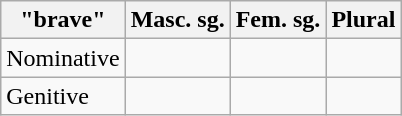<table class="wikitable">
<tr>
<th> "brave"</th>
<th>Masc. sg.</th>
<th>Fem. sg.</th>
<th>Plural</th>
</tr>
<tr>
<td>Nominative</td>
<td></td>
<td></td>
<td></td>
</tr>
<tr>
<td>Genitive</td>
<td></td>
<td></td>
<td></td>
</tr>
</table>
